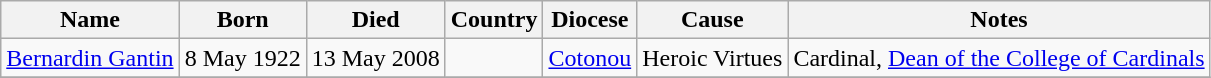<table class="wikitable sortable">
<tr>
<th>Name</th>
<th>Born</th>
<th>Died</th>
<th>Country</th>
<th>Diocese</th>
<th>Cause</th>
<th>Notes</th>
</tr>
<tr>
<td><a href='#'>Bernardin Gantin</a></td>
<td>8 May 1922</td>
<td>13 May 2008</td>
<td></td>
<td><a href='#'>Cotonou</a></td>
<td>Heroic Virtues</td>
<td>Cardinal, <a href='#'>Dean of the College of Cardinals</a></td>
</tr>
<tr>
</tr>
</table>
